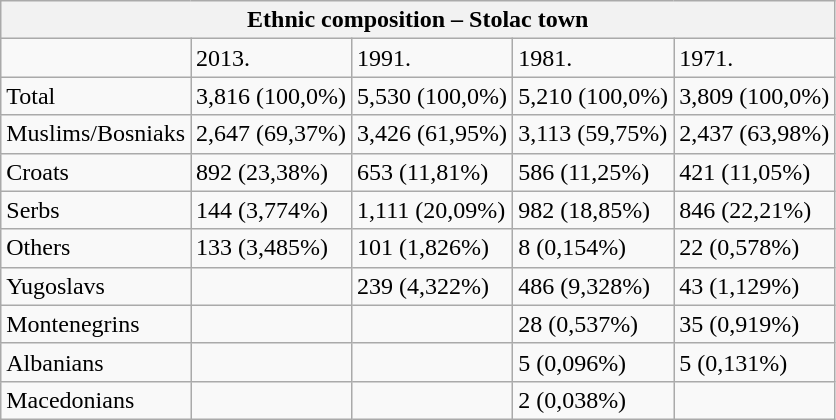<table class="wikitable">
<tr>
<th colspan="8">Ethnic composition – Stolac town</th>
</tr>
<tr>
<td></td>
<td>2013.</td>
<td>1991.</td>
<td>1981.</td>
<td>1971.</td>
</tr>
<tr>
<td>Total</td>
<td>3,816 (100,0%)</td>
<td>5,530 (100,0%)</td>
<td>5,210 (100,0%)</td>
<td>3,809 (100,0%)</td>
</tr>
<tr>
<td>Muslims/Bosniaks</td>
<td>2,647 (69,37%)</td>
<td>3,426 (61,95%)</td>
<td>3,113 (59,75%)</td>
<td>2,437 (63,98%)</td>
</tr>
<tr>
<td>Croats</td>
<td>892 (23,38%)</td>
<td>653 (11,81%)</td>
<td>586 (11,25%)</td>
<td>421 (11,05%)</td>
</tr>
<tr>
<td>Serbs</td>
<td>144 (3,774%)</td>
<td>1,111 (20,09%)</td>
<td>982 (18,85%)</td>
<td>846 (22,21%)</td>
</tr>
<tr>
<td>Others</td>
<td>133 (3,485%)</td>
<td>101 (1,826%)</td>
<td>8 (0,154%)</td>
<td>22 (0,578%)</td>
</tr>
<tr>
<td>Yugoslavs</td>
<td></td>
<td>239 (4,322%)</td>
<td>486 (9,328%)</td>
<td>43 (1,129%)</td>
</tr>
<tr>
<td>Montenegrins</td>
<td></td>
<td></td>
<td>28 (0,537%)</td>
<td>35 (0,919%)</td>
</tr>
<tr>
<td>Albanians</td>
<td></td>
<td></td>
<td>5 (0,096%)</td>
<td>5 (0,131%)</td>
</tr>
<tr>
<td>Macedonians</td>
<td></td>
<td></td>
<td>2 (0,038%)</td>
<td></td>
</tr>
</table>
